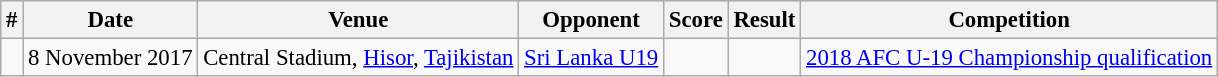<table class="wikitable" style="font-size:95%">
<tr>
<th>#</th>
<th>Date</th>
<th>Venue</th>
<th>Opponent</th>
<th>Score</th>
<th>Result</th>
<th>Competition</th>
</tr>
<tr>
<td></td>
<td>8 November 2017</td>
<td>Central Stadium, <a href='#'>Hisor</a>, <a href='#'>Tajikistan</a></td>
<td> <a href='#'>Sri Lanka U19</a></td>
<td></td>
<td></td>
<td><a href='#'>2018 AFC U-19 Championship qualification</a></td>
</tr>
</table>
